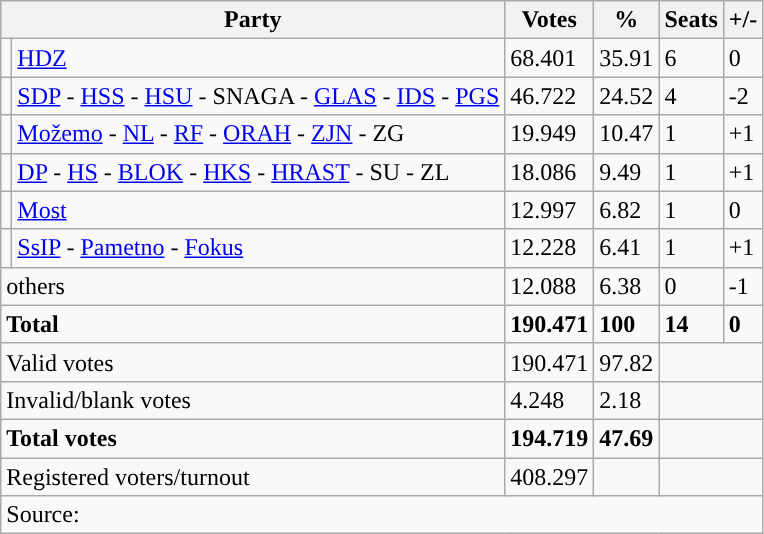<table class="wikitable" style="text-align: left;">
<tr>
<th colspan="2">Party</th>
<th>Votes</th>
<th>%</th>
<th>Seats</th>
<th>+/-</th>
</tr>
<tr>
<td style="background-color: "></td>
<td><a href='#'>HDZ</a></td>
<td>68.401</td>
<td>35.91</td>
<td>6</td>
<td>0</td>
</tr>
<tr>
<td style="background-color: "></td>
<td><a href='#'>SDP</a> - <a href='#'>HSS</a> - <a href='#'>HSU</a> - SNAGA - <a href='#'>GLAS</a> - <a href='#'>IDS</a> - <a href='#'>PGS</a></td>
<td>46.722</td>
<td>24.52</td>
<td>4</td>
<td>-2</td>
</tr>
<tr>
<td style="background-color: "></td>
<td><a href='#'>Možemo</a> - <a href='#'>NL</a> - <a href='#'>RF</a> - <a href='#'>ORAH</a> - <a href='#'>ZJN</a> - ZG</td>
<td>19.949</td>
<td>10.47</td>
<td>1</td>
<td>+1</td>
</tr>
<tr>
<td style="background-color: "></td>
<td><a href='#'>DP</a> - <a href='#'>HS</a> - <a href='#'>BLOK</a> - <a href='#'>HKS</a> - <a href='#'>HRAST</a> - SU - ZL</td>
<td>18.086</td>
<td>9.49</td>
<td>1</td>
<td>+1</td>
</tr>
<tr>
<td style="background-color: "></td>
<td><a href='#'>Most</a></td>
<td>12.997</td>
<td>6.82</td>
<td>1</td>
<td>0</td>
</tr>
<tr>
<td style="background-color: "></td>
<td><a href='#'>SsIP</a> - <a href='#'>Pametno</a> - <a href='#'>Fokus</a></td>
<td>12.228</td>
<td>6.41</td>
<td>1</td>
<td>+1</td>
</tr>
<tr>
<td colspan="2">others</td>
<td>12.088</td>
<td>6.38</td>
<td>0</td>
<td>-1</td>
</tr>
<tr>
<td colspan="2"><strong>Total</strong></td>
<td><strong>190.471</strong></td>
<td><strong>100</strong></td>
<td><strong>14</strong></td>
<td><strong>0</strong></td>
</tr>
<tr>
<td colspan="2">Valid votes</td>
<td>190.471</td>
<td>97.82</td>
<td colspan="2"></td>
</tr>
<tr>
<td colspan="2">Invalid/blank votes</td>
<td>4.248</td>
<td>2.18</td>
<td colspan="2"></td>
</tr>
<tr>
<td colspan="2"><strong>Total votes</strong></td>
<td><strong>194.719</strong></td>
<td><strong>47.69</strong></td>
<td colspan="2"></td>
</tr>
<tr>
<td colspan="2">Registered voters/turnout</td>
<td votes14="5343">408.297</td>
<td></td>
<td colspan="2"></td>
</tr>
<tr>
<td colspan="6">Source: </td>
</tr>
</table>
